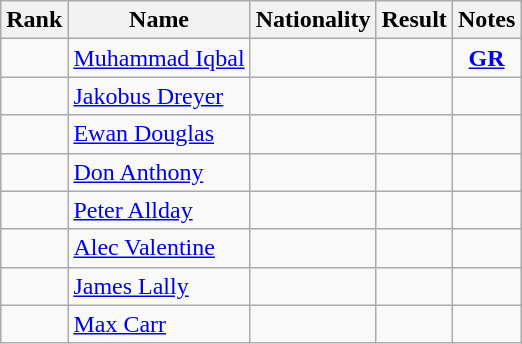<table class="wikitable sortable" style=" text-align:center">
<tr>
<th>Rank</th>
<th>Name</th>
<th>Nationality</th>
<th>Result</th>
<th>Notes</th>
</tr>
<tr>
<td></td>
<td align=left><a href='#'>Muhammad Iqbal</a></td>
<td align=left></td>
<td></td>
<td><strong><a href='#'>GR</a></strong></td>
</tr>
<tr>
<td></td>
<td align=left><a href='#'>Jakobus Dreyer</a></td>
<td align=left></td>
<td></td>
<td></td>
</tr>
<tr>
<td></td>
<td align=left><a href='#'>Ewan Douglas</a></td>
<td align=left></td>
<td></td>
<td></td>
</tr>
<tr>
<td></td>
<td align=left><a href='#'>Don Anthony</a></td>
<td align=left></td>
<td></td>
<td></td>
</tr>
<tr>
<td></td>
<td align=left><a href='#'>Peter Allday</a></td>
<td align=left></td>
<td></td>
<td></td>
</tr>
<tr>
<td></td>
<td align=left><a href='#'>Alec Valentine</a></td>
<td align=left></td>
<td></td>
<td></td>
</tr>
<tr>
<td></td>
<td align=left><a href='#'>James Lally</a></td>
<td align=left></td>
<td></td>
<td></td>
</tr>
<tr>
<td></td>
<td align=left><a href='#'>Max Carr</a></td>
<td align=left></td>
<td></td>
<td></td>
</tr>
</table>
